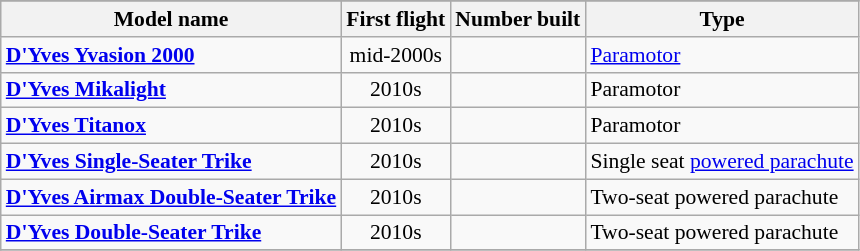<table class="wikitable" align=center style="font-size:90%;">
<tr>
</tr>
<tr style="background:#efefef;">
<th>Model name</th>
<th>First flight</th>
<th>Number built</th>
<th>Type</th>
</tr>
<tr>
<td align=left><strong><a href='#'>D'Yves Yvasion 2000</a></strong></td>
<td align=center>mid-2000s</td>
<td align=center></td>
<td align=left><a href='#'>Paramotor</a></td>
</tr>
<tr>
<td align=left><strong><a href='#'>D'Yves Mikalight</a></strong></td>
<td align=center>2010s</td>
<td align=center></td>
<td align=left>Paramotor</td>
</tr>
<tr>
<td align=left><strong><a href='#'>D'Yves Titanox</a></strong></td>
<td align=center>2010s</td>
<td align=center></td>
<td align=left>Paramotor</td>
</tr>
<tr>
<td align=left><strong><a href='#'>D'Yves Single-Seater Trike</a></strong></td>
<td align=center>2010s</td>
<td align=center></td>
<td align=left>Single seat <a href='#'>powered parachute</a></td>
</tr>
<tr>
<td align=left><strong><a href='#'>D'Yves Airmax Double-Seater Trike</a></strong></td>
<td align=center>2010s</td>
<td align=center></td>
<td align=left>Two-seat powered parachute</td>
</tr>
<tr>
<td align=left><strong><a href='#'>D'Yves Double-Seater Trike</a></strong></td>
<td align=center>2010s</td>
<td align=center></td>
<td align=left>Two-seat powered parachute</td>
</tr>
<tr>
</tr>
</table>
